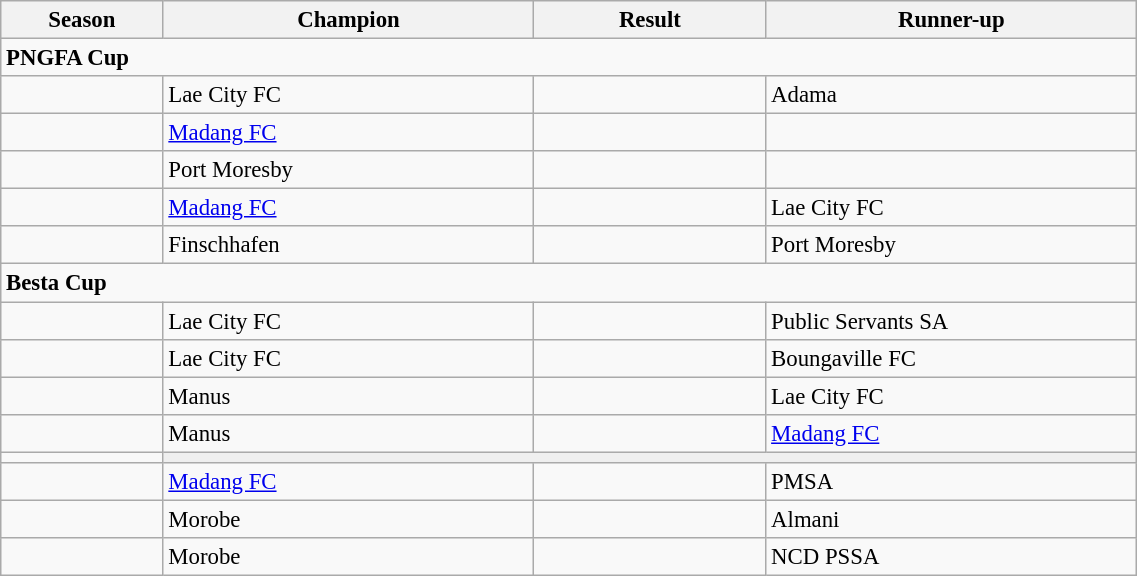<table class="wikitable" style="width:60%; font-size:95%">
<tr>
<th width="7%"><strong>Season</strong></th>
<th width="16%">Champion</th>
<th width="10%">Result</th>
<th width="16%">Runner-up</th>
</tr>
<tr>
<td colspan="4"><strong>PNGFA Cup</strong></td>
</tr>
<tr>
<td></td>
<td>Lae City FC</td>
<td></td>
<td>Adama</td>
</tr>
<tr>
<td></td>
<td><a href='#'>Madang FC</a></td>
<td></td>
<td></td>
</tr>
<tr>
<td></td>
<td>Port Moresby</td>
<td></td>
<td></td>
</tr>
<tr>
<td></td>
<td><a href='#'>Madang FC</a></td>
<td></td>
<td>Lae City FC</td>
</tr>
<tr>
<td></td>
<td>Finschhafen</td>
<td></td>
<td>Port Moresby</td>
</tr>
<tr>
<td colspan="4"><strong>Besta Cup</strong></td>
</tr>
<tr>
<td></td>
<td>Lae City FC</td>
<td></td>
<td>Public Servants SA</td>
</tr>
<tr>
<td></td>
<td>Lae City FC</td>
<td></td>
<td>Boungaville FC</td>
</tr>
<tr>
<td></td>
<td>Manus</td>
<td></td>
<td>Lae City FC</td>
</tr>
<tr>
<td></td>
<td>Manus</td>
<td></td>
<td><a href='#'>Madang FC</a></td>
</tr>
<tr>
<td></td>
<td colspan="3" style="background:#efefef"></td>
</tr>
<tr>
<td></td>
<td><a href='#'>Madang FC</a></td>
<td></td>
<td>PMSA</td>
</tr>
<tr>
<td></td>
<td>Morobe</td>
<td></td>
<td>Almani</td>
</tr>
<tr>
<td></td>
<td>Morobe</td>
<td></td>
<td>NCD PSSA</td>
</tr>
</table>
